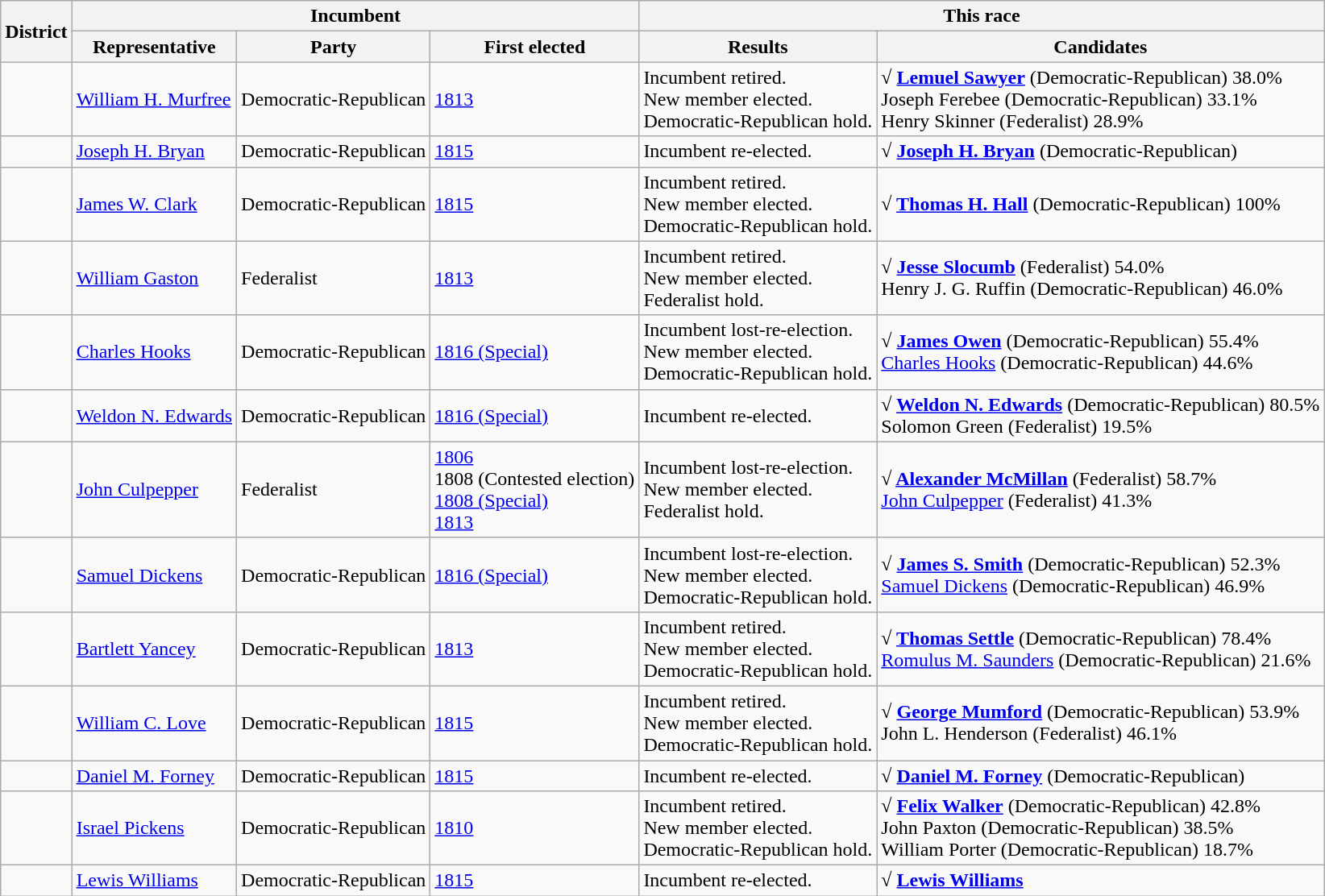<table class=wikitable>
<tr>
<th rowspan=2>District</th>
<th colspan=3>Incumbent</th>
<th colspan=2>This race</th>
</tr>
<tr>
<th>Representative</th>
<th>Party</th>
<th>First elected</th>
<th>Results</th>
<th>Candidates</th>
</tr>
<tr>
<td></td>
<td><a href='#'>William H. Murfree</a></td>
<td>Democratic-Republican</td>
<td><a href='#'>1813</a></td>
<td>Incumbent retired.<br>New member elected.<br>Democratic-Republican hold.</td>
<td nowrap><strong>√ <a href='#'>Lemuel Sawyer</a></strong> (Democratic-Republican) 38.0%<br>Joseph Ferebee (Democratic-Republican) 33.1%<br>Henry Skinner (Federalist) 28.9%</td>
</tr>
<tr>
<td></td>
<td><a href='#'>Joseph H. Bryan</a></td>
<td>Democratic-Republican</td>
<td><a href='#'>1815</a></td>
<td>Incumbent re-elected.</td>
<td nowrap><strong>√ <a href='#'>Joseph H. Bryan</a></strong> (Democratic-Republican)</td>
</tr>
<tr>
<td></td>
<td><a href='#'>James W. Clark</a></td>
<td>Democratic-Republican</td>
<td><a href='#'>1815</a></td>
<td>Incumbent retired.<br>New member elected.<br>Democratic-Republican hold.</td>
<td nowrap><strong>√ <a href='#'>Thomas H. Hall</a></strong> (Democratic-Republican) 100%</td>
</tr>
<tr>
<td></td>
<td><a href='#'>William Gaston</a></td>
<td>Federalist</td>
<td><a href='#'>1813</a></td>
<td>Incumbent retired.<br>New member elected.<br>Federalist hold.</td>
<td nowrap><strong>√ <a href='#'>Jesse Slocumb</a></strong> (Federalist) 54.0%<br>Henry J. G. Ruffin (Democratic-Republican) 46.0%</td>
</tr>
<tr>
<td></td>
<td><a href='#'>Charles Hooks</a></td>
<td>Democratic-Republican</td>
<td><a href='#'>1816 (Special)</a></td>
<td>Incumbent lost-re-election.<br>New member elected.<br>Democratic-Republican hold.</td>
<td nowrap><strong>√ <a href='#'>James Owen</a></strong> (Democratic-Republican) 55.4%<br><a href='#'>Charles Hooks</a> (Democratic-Republican) 44.6%</td>
</tr>
<tr>
<td></td>
<td><a href='#'>Weldon N. Edwards</a></td>
<td>Democratic-Republican</td>
<td><a href='#'>1816 (Special)</a></td>
<td>Incumbent re-elected.</td>
<td nowrap><strong>√ <a href='#'>Weldon N. Edwards</a></strong> (Democratic-Republican) 80.5%<br>Solomon Green (Federalist) 19.5%</td>
</tr>
<tr>
<td></td>
<td><a href='#'>John Culpepper</a></td>
<td>Federalist</td>
<td><a href='#'>1806</a><br>1808 (Contested election)<br><a href='#'>1808 (Special)</a><br><a href='#'>1813</a></td>
<td>Incumbent lost-re-election.<br>New member elected.<br>Federalist hold.</td>
<td nowrap><strong>√ <a href='#'>Alexander McMillan</a></strong> (Federalist) 58.7%<br><a href='#'>John Culpepper</a> (Federalist) 41.3%</td>
</tr>
<tr>
<td></td>
<td><a href='#'>Samuel Dickens</a></td>
<td>Democratic-Republican</td>
<td><a href='#'>1816 (Special)</a></td>
<td>Incumbent lost-re-election.<br>New member elected.<br>Democratic-Republican hold.</td>
<td nowrap><strong>√ <a href='#'>James S. Smith</a></strong> (Democratic-Republican) 52.3%<br><a href='#'>Samuel Dickens</a> (Democratic-Republican) 46.9%</td>
</tr>
<tr>
<td></td>
<td><a href='#'>Bartlett Yancey</a></td>
<td>Democratic-Republican</td>
<td><a href='#'>1813</a></td>
<td>Incumbent retired.<br>New member elected.<br>Democratic-Republican hold.</td>
<td nowrap><strong>√ <a href='#'>Thomas Settle</a></strong> (Democratic-Republican) 78.4%<br><a href='#'>Romulus M. Saunders</a> (Democratic-Republican) 21.6%</td>
</tr>
<tr>
<td></td>
<td><a href='#'>William C. Love</a></td>
<td>Democratic-Republican</td>
<td><a href='#'>1815</a></td>
<td>Incumbent retired.<br>New member elected.<br>Democratic-Republican hold.</td>
<td nowrap><strong>√ <a href='#'>George Mumford</a></strong> (Democratic-Republican) 53.9%<br>John L. Henderson (Federalist) 46.1%</td>
</tr>
<tr>
<td></td>
<td><a href='#'>Daniel M. Forney</a></td>
<td>Democratic-Republican</td>
<td><a href='#'>1815</a></td>
<td>Incumbent re-elected.</td>
<td nowrap><strong>√ <a href='#'>Daniel M. Forney</a></strong> (Democratic-Republican)</td>
</tr>
<tr>
<td></td>
<td><a href='#'>Israel Pickens</a></td>
<td>Democratic-Republican</td>
<td><a href='#'>1810</a></td>
<td>Incumbent retired.<br>New member elected.<br>Democratic-Republican hold.</td>
<td nowrap><strong>√ <a href='#'>Felix Walker</a></strong> (Democratic-Republican) 42.8%<br>John Paxton (Democratic-Republican) 38.5%<br>William Porter (Democratic-Republican) 18.7%</td>
</tr>
<tr>
<td></td>
<td><a href='#'>Lewis Williams</a></td>
<td>Democratic-Republican</td>
<td><a href='#'>1815</a></td>
<td>Incumbent re-elected.</td>
<td nowrap><strong>√ <a href='#'>Lewis Williams</a></strong></td>
</tr>
</table>
